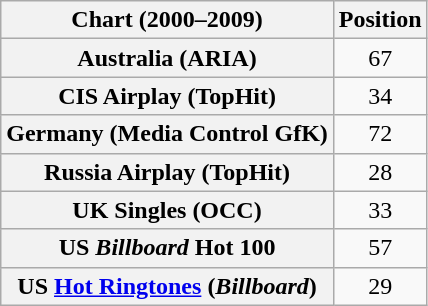<table class="wikitable sortable plainrowheaders">
<tr>
<th>Chart (2000–2009)</th>
<th>Position</th>
</tr>
<tr>
<th scope="row">Australia (ARIA) </th>
<td align="center">67</td>
</tr>
<tr>
<th scope="row">CIS Airplay (TopHit)</th>
<td align="center">34</td>
</tr>
<tr>
<th scope="row">Germany (Media Control GfK)</th>
<td style="text-align:center;">72</td>
</tr>
<tr>
<th scope="row">Russia Airplay (TopHit)</th>
<td style="text-align:center;">28</td>
</tr>
<tr>
<th scope="row">UK Singles (OCC)</th>
<td style="text-align:center;">33</td>
</tr>
<tr>
<th scope="row">US <em>Billboard</em> Hot 100</th>
<td style="text-align:center;">57</td>
</tr>
<tr>
<th scope="row">US <a href='#'>Hot Ringtones</a> (<em>Billboard</em>)</th>
<td style="text-align:center;">29</td>
</tr>
</table>
